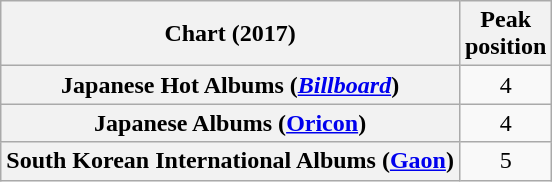<table class="wikitable plainrowheaders" style="text-align:center">
<tr>
<th scope="col">Chart (2017)</th>
<th scope="col">Peak<br> position</th>
</tr>
<tr>
<th scope="row">Japanese Hot Albums (<em><a href='#'>Billboard</a></em>)</th>
<td>4</td>
</tr>
<tr>
<th scope="row">Japanese Albums (<a href='#'>Oricon</a>)</th>
<td>4</td>
</tr>
<tr>
<th scope="row">South Korean International Albums (<a href='#'>Gaon</a>)</th>
<td>5</td>
</tr>
</table>
